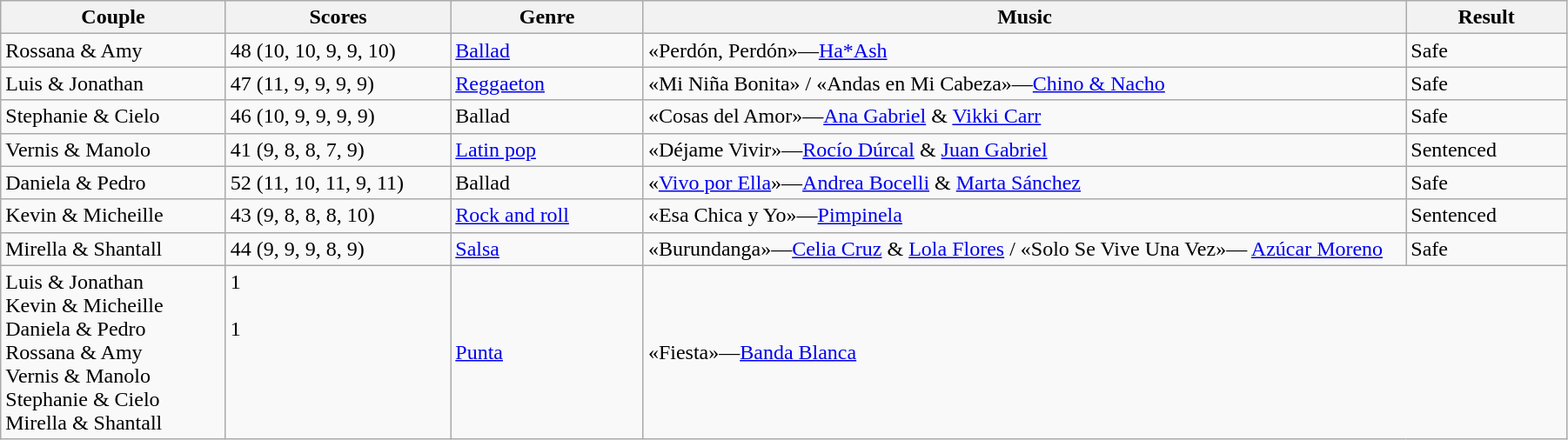<table class="wikitable sortable" style="width:95%; white-space:nowrap">
<tr>
<th style="width:14%">Couple</th>
<th style="width:14%">Scores</th>
<th style="width:12%">Genre</th>
<th style="width:45%">Music</th>
<th style="width:10%">Result</th>
</tr>
<tr>
<td>Rossana & Amy</td>
<td>48 (10, 10, 9, 9, 10)</td>
<td><a href='#'>Ballad</a></td>
<td>«Perdón, Perdón»—<a href='#'>Ha*Ash</a></td>
<td>Safe</td>
</tr>
<tr>
<td>Luis & Jonathan</td>
<td>47 (11, 9, 9, 9, 9)</td>
<td><a href='#'>Reggaeton</a></td>
<td>«Mi Niña Bonita» / «Andas en Mi Cabeza»—<a href='#'>Chino & Nacho</a></td>
<td>Safe</td>
</tr>
<tr>
<td>Stephanie & Cielo</td>
<td>46 (10, 9, 9, 9, 9)</td>
<td>Ballad</td>
<td>«Cosas del Amor»—<a href='#'>Ana Gabriel</a> & <a href='#'>Vikki Carr</a></td>
<td>Safe</td>
</tr>
<tr>
<td>Vernis & Manolo</td>
<td>41 (9, 8, 8, 7, 9)</td>
<td><a href='#'>Latin pop</a></td>
<td>«Déjame Vivir»—<a href='#'>Rocío Dúrcal</a> & <a href='#'>Juan Gabriel</a></td>
<td>Sentenced</td>
</tr>
<tr>
<td>Daniela & Pedro</td>
<td>52 (11, 10, 11, 9, 11)</td>
<td>Ballad</td>
<td>«<a href='#'>Vivo por Ella</a>»—<a href='#'>Andrea Bocelli</a> & <a href='#'>Marta Sánchez</a></td>
<td>Safe</td>
</tr>
<tr>
<td>Kevin & Micheille</td>
<td>43 (9, 8, 8, 8, 10)</td>
<td><a href='#'>Rock and roll</a></td>
<td>«Esa Chica y Yo»—<a href='#'>Pimpinela</a></td>
<td>Sentenced</td>
</tr>
<tr>
<td>Mirella & Shantall</td>
<td>44 (9, 9, 9, 8, 9)</td>
<td><a href='#'>Salsa</a></td>
<td>«Burundanga»—<a href='#'>Celia Cruz</a> & <a href='#'>Lola Flores</a> / «Solo Se Vive Una Vez»— <a href='#'>Azúcar Moreno</a></td>
<td>Safe</td>
</tr>
<tr>
<td>Luis & Jonathan<br>Kevin & Micheille<br>Daniela & Pedro<br>Rossana & Amy<br>Vernis & Manolo<br>Stephanie & Cielo<br>Mirella & Shantall</td>
<td valign="top">1<br><br>1</td>
<td><a href='#'>Punta</a></td>
<td colspan="2">«Fiesta»—<a href='#'>Banda Blanca</a></td>
</tr>
</table>
